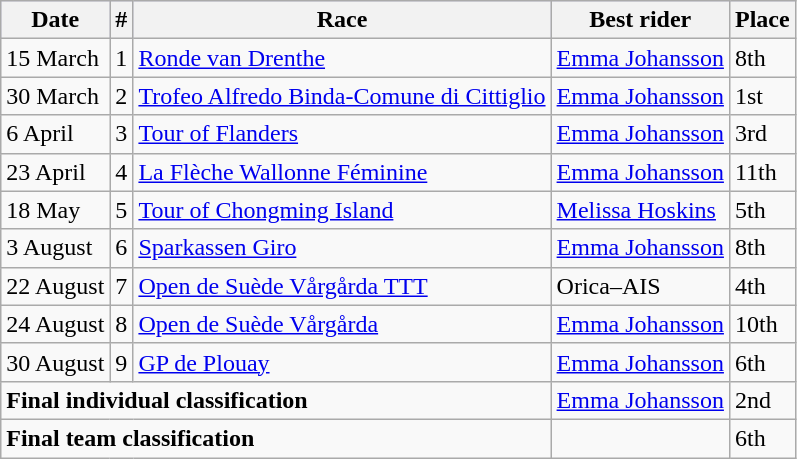<table class="wikitable">
<tr style="background:#ccccff;">
<th>Date</th>
<th>#</th>
<th>Race</th>
<th>Best rider</th>
<th>Place</th>
</tr>
<tr>
<td>15 March</td>
<td>1</td>
<td><a href='#'>Ronde van Drenthe</a></td>
<td> <a href='#'>Emma Johansson</a></td>
<td>8th</td>
</tr>
<tr>
<td>30 March</td>
<td>2</td>
<td><a href='#'>Trofeo Alfredo Binda-Comune di Cittiglio</a></td>
<td> <a href='#'>Emma Johansson</a></td>
<td>1st</td>
</tr>
<tr>
<td>6 April</td>
<td>3</td>
<td><a href='#'>Tour of Flanders</a></td>
<td> <a href='#'>Emma Johansson</a></td>
<td>3rd</td>
</tr>
<tr>
<td>23 April</td>
<td>4</td>
<td><a href='#'>La Flèche Wallonne Féminine</a></td>
<td> <a href='#'>Emma Johansson</a></td>
<td>11th</td>
</tr>
<tr>
<td>18 May</td>
<td>5</td>
<td><a href='#'>Tour of Chongming Island</a></td>
<td> <a href='#'>Melissa Hoskins</a></td>
<td>5th</td>
</tr>
<tr>
<td>3 August</td>
<td>6</td>
<td><a href='#'>Sparkassen Giro</a></td>
<td> <a href='#'>Emma Johansson</a></td>
<td>8th</td>
</tr>
<tr>
<td>22 August</td>
<td>7</td>
<td><a href='#'>Open de Suède Vårgårda TTT</a></td>
<td>Orica–AIS</td>
<td>4th</td>
</tr>
<tr>
<td>24 August</td>
<td>8</td>
<td><a href='#'>Open de Suède Vårgårda</a></td>
<td> <a href='#'>Emma Johansson</a></td>
<td>10th</td>
</tr>
<tr>
<td>30 August</td>
<td>9</td>
<td><a href='#'>GP de Plouay</a></td>
<td> <a href='#'>Emma Johansson</a></td>
<td>6th</td>
</tr>
<tr>
<td colspan=3><strong>Final individual classification</strong></td>
<td> <a href='#'>Emma Johansson</a></td>
<td>2nd</td>
</tr>
<tr>
<td colspan=3><strong>Final team classification</strong></td>
<td></td>
<td>6th</td>
</tr>
</table>
